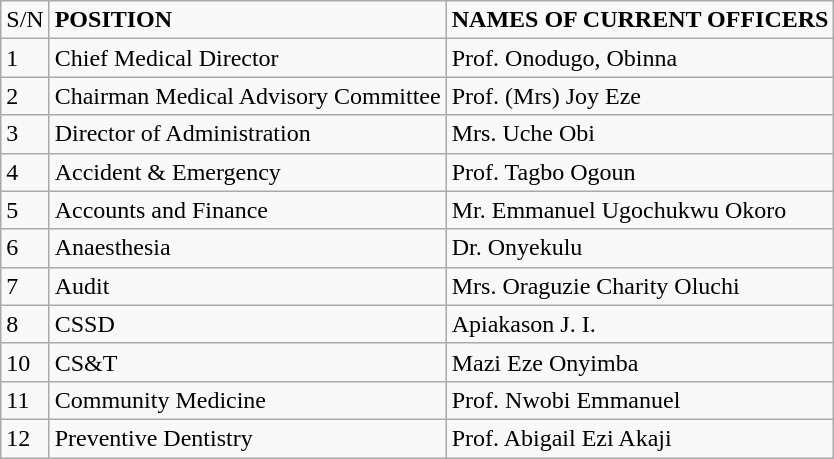<table class="wikitable">
<tr>
<td>S/N</td>
<td><strong>POSITION</strong></td>
<td><strong>NAMES OF CURRENT OFFICERS</strong></td>
</tr>
<tr>
<td>1</td>
<td>Chief Medical Director</td>
<td>Prof. Onodugo, Obinna</td>
</tr>
<tr>
<td>2</td>
<td>Chairman Medical Advisory Committee</td>
<td>Prof. (Mrs) Joy Eze</td>
</tr>
<tr>
<td>3</td>
<td>Director of Administration</td>
<td>Mrs. Uche Obi</td>
</tr>
<tr>
<td>4</td>
<td>Accident & Emergency</td>
<td>Prof. Tagbo Ogoun</td>
</tr>
<tr>
<td>5</td>
<td>Accounts and Finance</td>
<td>Mr. Emmanuel Ugochukwu Okoro</td>
</tr>
<tr>
<td>6</td>
<td>Anaesthesia</td>
<td>Dr. Onyekulu</td>
</tr>
<tr>
<td>7</td>
<td>Audit</td>
<td>Mrs. Oraguzie Charity Oluchi</td>
</tr>
<tr>
<td>8</td>
<td>CSSD</td>
<td>Apiakason J. I.</td>
</tr>
<tr>
<td>10</td>
<td>CS&T</td>
<td>Mazi Eze Onyimba</td>
</tr>
<tr>
<td>11</td>
<td>Community Medicine</td>
<td>Prof. Nwobi Emmanuel</td>
</tr>
<tr>
<td>12</td>
<td>Preventive Dentistry</td>
<td>Prof. Abigail Ezi Akaji</td>
</tr>
</table>
